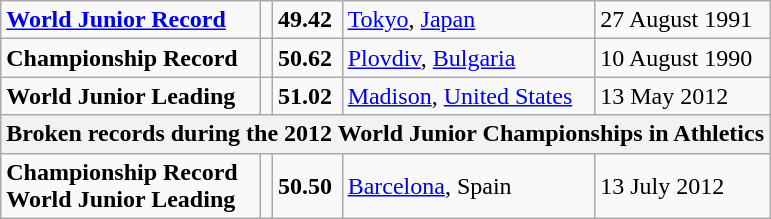<table class="wikitable">
<tr>
<td><strong><a href='#'>World Junior Record</a></strong></td>
<td></td>
<td><strong>49.42</strong></td>
<td><a href='#'>Tokyo</a>, <a href='#'>Japan</a></td>
<td>27 August 1991</td>
</tr>
<tr>
<td><strong>Championship Record</strong></td>
<td></td>
<td><strong>50.62</strong></td>
<td><a href='#'>Plovdiv</a>, <a href='#'>Bulgaria</a></td>
<td>10 August 1990</td>
</tr>
<tr>
<td><strong>World Junior Leading</strong></td>
<td></td>
<td><strong>51.02</strong></td>
<td><a href='#'>Madison</a>, <a href='#'>United States</a></td>
<td>13 May 2012</td>
</tr>
<tr>
<th colspan="5">Broken records during the 2012 World Junior Championships in Athletics</th>
</tr>
<tr>
<td><strong>Championship Record</strong><br><strong>World Junior Leading</strong></td>
<td></td>
<td><strong>50.50</strong></td>
<td><a href='#'>Barcelona</a>, Spain</td>
<td>13 July 2012</td>
</tr>
</table>
